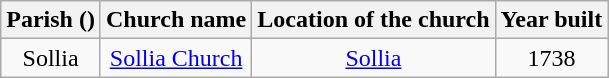<table class="wikitable" style="text-align:center">
<tr>
<th>Parish ()</th>
<th>Church name</th>
<th>Location of the church</th>
<th>Year built</th>
</tr>
<tr>
<td rowspan="1">Sollia</td>
<td><a href='#'>Sollia Church</a></td>
<td><a href='#'>Sollia</a></td>
<td>1738</td>
</tr>
</table>
